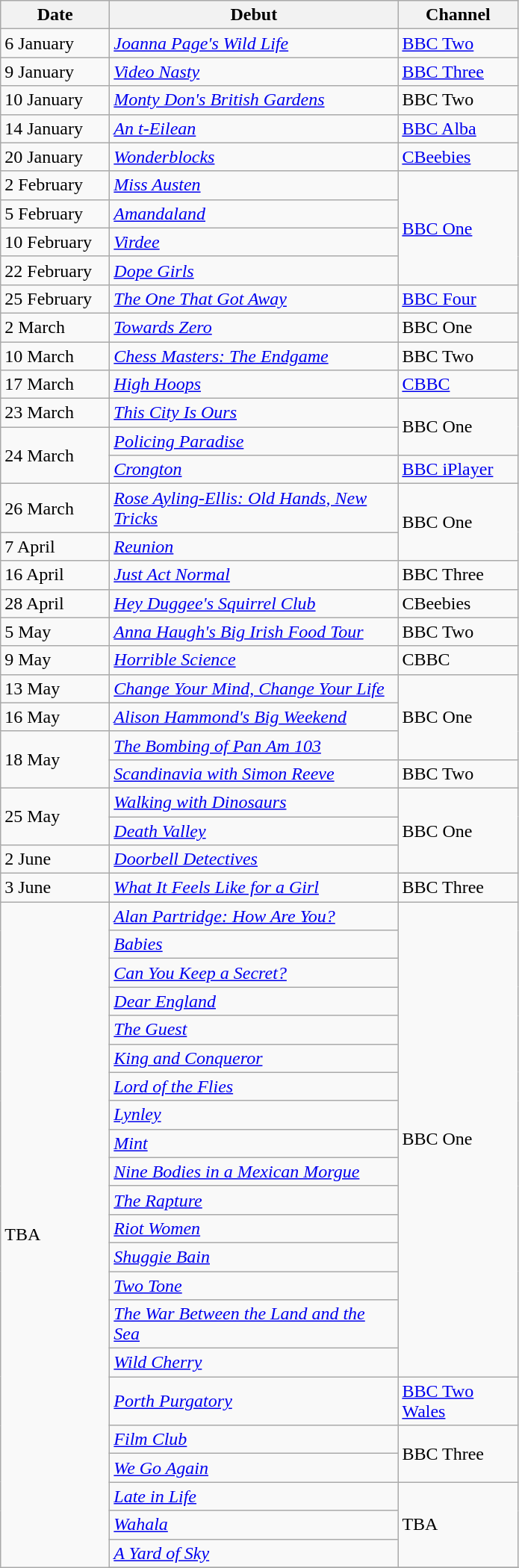<table class="wikitable">
<tr>
<th width=90>Date</th>
<th width=250>Debut</th>
<th width=100>Channel</th>
</tr>
<tr>
<td>6 January</td>
<td><em><a href='#'>Joanna Page's Wild Life</a></em></td>
<td><a href='#'>BBC Two</a></td>
</tr>
<tr>
<td>9 January</td>
<td><em><a href='#'>Video Nasty</a></em></td>
<td><a href='#'>BBC Three</a></td>
</tr>
<tr>
<td>10 January</td>
<td><em><a href='#'>Monty Don's British Gardens</a></em></td>
<td>BBC Two</td>
</tr>
<tr>
<td>14 January</td>
<td><em><a href='#'>An t-Eilean</a></em></td>
<td><a href='#'>BBC Alba</a></td>
</tr>
<tr>
<td>20 January</td>
<td><em><a href='#'>Wonderblocks</a></em></td>
<td><a href='#'>CBeebies</a></td>
</tr>
<tr>
<td>2 February</td>
<td><em><a href='#'>Miss Austen</a></em></td>
<td rowspan="4"><a href='#'>BBC One</a></td>
</tr>
<tr>
<td>5 February</td>
<td><em><a href='#'>Amandaland</a></em></td>
</tr>
<tr>
<td>10 February</td>
<td><em><a href='#'>Virdee</a></em></td>
</tr>
<tr>
<td>22 February</td>
<td><em><a href='#'>Dope Girls</a></em></td>
</tr>
<tr>
<td>25 February</td>
<td><em><a href='#'>The One That Got Away</a></em></td>
<td><a href='#'>BBC Four</a></td>
</tr>
<tr>
<td>2 March</td>
<td><em><a href='#'>Towards Zero</a></em></td>
<td>BBC One</td>
</tr>
<tr>
<td>10 March</td>
<td><em><a href='#'>Chess Masters: The Endgame</a></em></td>
<td>BBC Two</td>
</tr>
<tr>
<td>17 March</td>
<td><em><a href='#'>High Hoops</a></em></td>
<td><a href='#'>CBBC</a></td>
</tr>
<tr>
<td>23 March</td>
<td><em><a href='#'>This City Is Ours</a></em></td>
<td rowspan="2">BBC One</td>
</tr>
<tr>
<td rowspan="2">24 March</td>
<td><em><a href='#'>Policing Paradise</a></em></td>
</tr>
<tr>
<td><em><a href='#'>Crongton</a></em></td>
<td><a href='#'>BBC iPlayer</a></td>
</tr>
<tr>
<td>26 March</td>
<td><em><a href='#'>Rose Ayling-Ellis: Old Hands, New Tricks</a></em></td>
<td rowspan="2">BBC One</td>
</tr>
<tr>
<td>7 April</td>
<td><em><a href='#'>Reunion</a></em></td>
</tr>
<tr>
<td>16 April</td>
<td><em><a href='#'>Just Act Normal</a></em></td>
<td>BBC Three</td>
</tr>
<tr>
<td>28 April</td>
<td><em><a href='#'>Hey Duggee's Squirrel Club</a></em></td>
<td>CBeebies</td>
</tr>
<tr>
<td>5 May</td>
<td><em><a href='#'>Anna Haugh's Big Irish Food Tour</a></em></td>
<td>BBC Two</td>
</tr>
<tr>
<td>9 May</td>
<td><em><a href='#'>Horrible Science</a></em></td>
<td>CBBC</td>
</tr>
<tr>
<td>13 May</td>
<td><em><a href='#'>Change Your Mind, Change Your Life</a></em></td>
<td rowspan="3">BBC One</td>
</tr>
<tr>
<td>16 May</td>
<td><em><a href='#'>Alison Hammond's Big Weekend</a></em></td>
</tr>
<tr>
<td rowspan="2">18 May</td>
<td><em><a href='#'>The Bombing of Pan Am 103</a></em></td>
</tr>
<tr>
<td><em><a href='#'>Scandinavia with Simon Reeve</a></em></td>
<td>BBC Two</td>
</tr>
<tr>
<td rowspan="2">25 May</td>
<td><em><a href='#'>Walking with Dinosaurs</a></em></td>
<td rowspan="3">BBC One</td>
</tr>
<tr>
<td><em><a href='#'>Death Valley</a></em></td>
</tr>
<tr>
<td>2 June</td>
<td><em><a href='#'>Doorbell Detectives</a></em></td>
</tr>
<tr>
<td>3 June</td>
<td><em><a href='#'>What It Feels Like for a Girl</a></em></td>
<td>BBC Three</td>
</tr>
<tr>
<td rowspan="25">TBA</td>
<td><em><a href='#'>Alan Partridge: How Are You?</a></em></td>
<td rowspan="16">BBC One</td>
</tr>
<tr>
<td><em><a href='#'>Babies</a></em></td>
</tr>
<tr>
<td><em><a href='#'>Can You Keep a Secret?</a></em></td>
</tr>
<tr>
<td><em><a href='#'>Dear England</a></em></td>
</tr>
<tr>
<td><em><a href='#'>The Guest</a></em></td>
</tr>
<tr>
<td><em><a href='#'>King and Conqueror</a></em></td>
</tr>
<tr>
<td><em><a href='#'>Lord of the Flies</a></em></td>
</tr>
<tr>
<td><em><a href='#'>Lynley</a></em></td>
</tr>
<tr>
<td><em><a href='#'>Mint</a></em></td>
</tr>
<tr>
<td><em><a href='#'>Nine Bodies in a Mexican Morgue</a></em></td>
</tr>
<tr>
<td><em><a href='#'>The Rapture</a></em></td>
</tr>
<tr>
<td><em><a href='#'>Riot Women</a></em></td>
</tr>
<tr>
<td><em><a href='#'>Shuggie Bain</a></em></td>
</tr>
<tr>
<td><em><a href='#'>Two Tone</a></em></td>
</tr>
<tr>
<td><em><a href='#'>The War Between the Land and the Sea</a></em></td>
</tr>
<tr>
<td><em><a href='#'>Wild Cherry</a></em></td>
</tr>
<tr>
<td><em><a href='#'>Porth Purgatory</a></em></td>
<td><a href='#'>BBC Two Wales</a></td>
</tr>
<tr>
<td><em><a href='#'>Film Club</a></em></td>
<td rowspan="2">BBC Three</td>
</tr>
<tr>
<td><em><a href='#'>We Go Again</a></em></td>
</tr>
<tr>
<td><em><a href='#'>Late in Life</a></em></td>
<td rowspan="3">TBA</td>
</tr>
<tr>
<td><em><a href='#'>Wahala</a></em></td>
</tr>
<tr>
<td><em><a href='#'>A Yard of Sky</a></em></td>
</tr>
<tr>
</tr>
</table>
